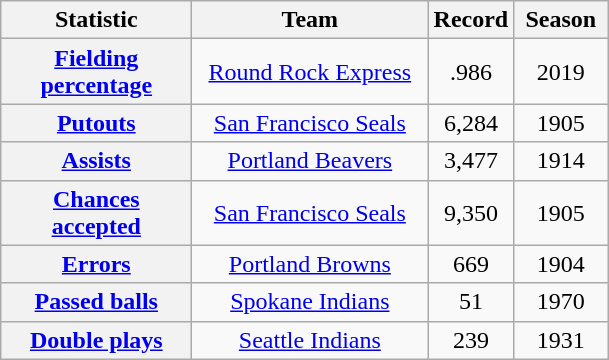<table class="wikitable sortable plainrowheaders" style="text-align:center">
<tr>
<th scope="col" width="120px">Statistic</th>
<th scope="col" width="150px">Team</th>
<th scope="col" class="unsortable" width="50px">Record</th>
<th scope="col" width="55px">Season</th>
</tr>
<tr>
<th scope="row" style="text-align:center"><a href='#'>Fielding percentage</a></th>
<td><a href='#'>Round Rock Express</a></td>
<td>.986</td>
<td>2019</td>
</tr>
<tr>
<th scope="row" style="text-align:center"><a href='#'>Putouts</a></th>
<td><a href='#'>San Francisco Seals</a></td>
<td>6,284</td>
<td>1905</td>
</tr>
<tr>
<th scope="row" style="text-align:center"><a href='#'>Assists</a></th>
<td><a href='#'>Portland Beavers</a></td>
<td>3,477</td>
<td>1914</td>
</tr>
<tr>
<th scope="row" style="text-align:center"><a href='#'>Chances accepted</a></th>
<td><a href='#'>San Francisco Seals</a></td>
<td>9,350</td>
<td>1905</td>
</tr>
<tr>
<th scope="row" style="text-align:center"><a href='#'>Errors</a></th>
<td><a href='#'>Portland Browns</a></td>
<td>669</td>
<td>1904</td>
</tr>
<tr>
<th scope="row" style="text-align:center"><a href='#'>Passed balls</a></th>
<td><a href='#'>Spokane Indians</a></td>
<td>51</td>
<td>1970</td>
</tr>
<tr>
<th scope="row" style="text-align:center"><a href='#'>Double plays</a></th>
<td><a href='#'>Seattle Indians</a></td>
<td>239</td>
<td>1931</td>
</tr>
</table>
